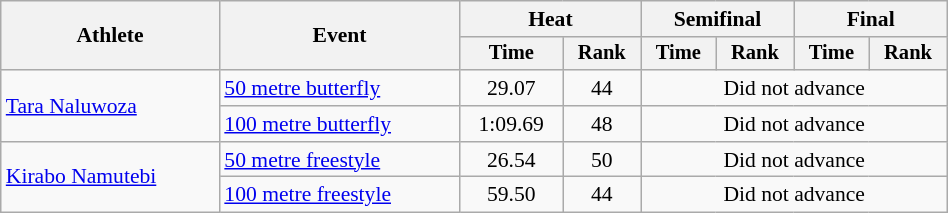<table class="wikitable" style="text-align:center; font-size:90%; width:50%;">
<tr>
<th rowspan="2">Athlete</th>
<th rowspan="2">Event</th>
<th colspan="2">Heat</th>
<th colspan="2">Semifinal</th>
<th colspan="2">Final</th>
</tr>
<tr style="font-size:95%">
<th>Time</th>
<th>Rank</th>
<th>Time</th>
<th>Rank</th>
<th>Time</th>
<th>Rank</th>
</tr>
<tr>
<td align=left rowspan=2><a href='#'>Tara Naluwoza</a></td>
<td align=left><a href='#'>50 metre butterfly</a></td>
<td>29.07</td>
<td>44</td>
<td colspan=4>Did not advance</td>
</tr>
<tr>
<td align=left><a href='#'>100 metre butterfly</a></td>
<td>1:09.69</td>
<td>48</td>
<td colspan=4>Did not advance</td>
</tr>
<tr>
<td align=left rowspan=2><a href='#'>Kirabo Namutebi</a></td>
<td align=left><a href='#'>50 metre freestyle</a></td>
<td>26.54</td>
<td>50</td>
<td colspan=4>Did not advance</td>
</tr>
<tr>
<td align=left><a href='#'>100 metre freestyle</a></td>
<td>59.50</td>
<td>44</td>
<td colspan=4>Did not advance</td>
</tr>
</table>
